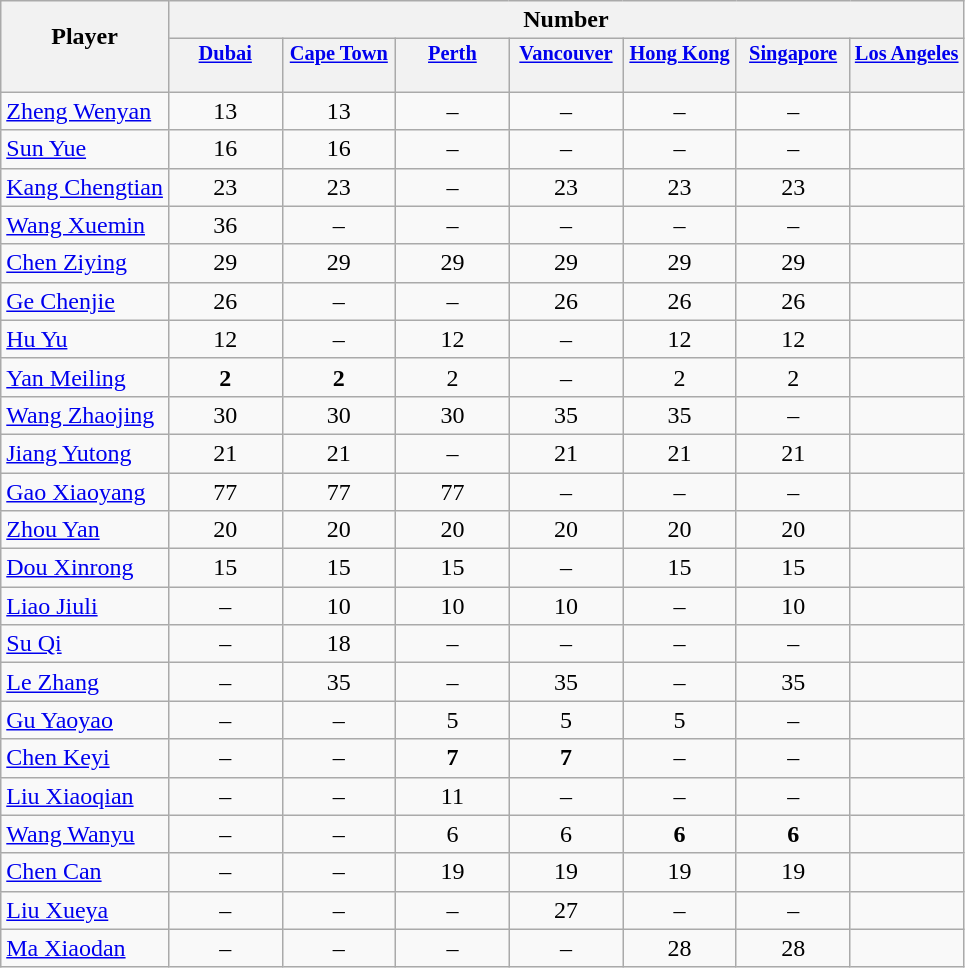<table class="wikitable sortable" style="text-align:center;">
<tr>
<th rowspan="2" style="border-bottom:0px;">Player</th>
<th colspan="7">Number</th>
</tr>
<tr>
<th valign="top" style="width:5.2em; border-bottom:0px; padding:2px; font-size:85%;"><a href='#'>Dubai</a></th>
<th valign="top" style="width:5.2em; border-bottom:0px; padding:2px; font-size:85%;"><a href='#'>Cape Town</a></th>
<th valign="top" style="width:5.2em; border-bottom:0px; padding:2px; font-size:85%;"><a href='#'>Perth</a></th>
<th valign="top" style="width:5.2em; border-bottom:0px; padding:2px; font-size:85%;"><a href='#'>Vancouver</a></th>
<th valign="top" style="width:5.2em; border-bottom:0px; padding:2px; font-size:85%;"><a href='#'>Hong Kong</a></th>
<th valign="top" style="width:5.2em; border-bottom:0px; padding:2px; font-size:85%;"><a href='#'>Singapore</a></th>
<th valign="top" style="width:5.2em; border-bottom:0px; padding:2px; font-size:85%;"><a href='#'>Los Angeles</a></th>
</tr>
<tr style="line-height:8px;">
<th style="border-top:0px;"> </th>
<th style="border-top:0px;"></th>
<th data-sort-type="number" style="border-top:0px;"></th>
<th data-sort-type="number" style="border-top:0px;"></th>
<th data-sort-type="number" style="border-top:0px;"></th>
<th data-sort-type="number" style="border-top:0px;"></th>
<th data-sort-type="number" style="border-top:0px;"></th>
<th data-sort-type="number" style="border-top:0px;"></th>
</tr>
<tr>
<td align="left"><a href='#'>Zheng Wenyan</a></td>
<td>13</td>
<td>13</td>
<td>–</td>
<td>–</td>
<td>–</td>
<td>–</td>
<td></td>
</tr>
<tr>
<td align="left"><a href='#'>Sun Yue</a></td>
<td>16</td>
<td>16</td>
<td>–</td>
<td>–</td>
<td>–</td>
<td>–</td>
<td></td>
</tr>
<tr>
<td align="left"><a href='#'>Kang Chengtian</a></td>
<td>23</td>
<td>23</td>
<td>–</td>
<td>23</td>
<td>23</td>
<td>23</td>
<td></td>
</tr>
<tr>
<td align="left"><a href='#'>Wang Xuemin</a></td>
<td>36</td>
<td>–</td>
<td>–</td>
<td>–</td>
<td>–</td>
<td>–</td>
<td></td>
</tr>
<tr>
<td align="left"><a href='#'>Chen Ziying</a></td>
<td>29</td>
<td>29</td>
<td>29</td>
<td>29</td>
<td>29</td>
<td>29</td>
<td></td>
</tr>
<tr>
<td align="left"><a href='#'>Ge Chenjie</a></td>
<td>26</td>
<td>–</td>
<td>–</td>
<td>26</td>
<td>26</td>
<td>26</td>
<td></td>
</tr>
<tr>
<td align="left"><a href='#'>Hu Yu</a></td>
<td>12</td>
<td>–</td>
<td>12</td>
<td>–</td>
<td>12</td>
<td>12</td>
<td></td>
</tr>
<tr>
<td align="left"><a href='#'>Yan Meiling</a></td>
<td><strong>2</strong></td>
<td><strong>2</strong></td>
<td>2</td>
<td>–</td>
<td>2</td>
<td>2</td>
<td></td>
</tr>
<tr>
<td align="left"><a href='#'>Wang Zhaojing</a></td>
<td>30</td>
<td>30</td>
<td>30</td>
<td>35</td>
<td>35</td>
<td>–</td>
<td></td>
</tr>
<tr>
<td align="left"><a href='#'>Jiang Yutong</a></td>
<td>21</td>
<td>21</td>
<td>–</td>
<td>21</td>
<td>21</td>
<td>21</td>
<td></td>
</tr>
<tr>
<td align="left"><a href='#'>Gao Xiaoyang</a></td>
<td>77</td>
<td>77</td>
<td>77</td>
<td>–</td>
<td>–</td>
<td>–</td>
<td></td>
</tr>
<tr>
<td align="left"><a href='#'>Zhou Yan</a></td>
<td>20</td>
<td>20</td>
<td>20</td>
<td>20</td>
<td>20</td>
<td>20</td>
<td></td>
</tr>
<tr>
<td align="left"><a href='#'>Dou Xinrong</a></td>
<td>15</td>
<td>15</td>
<td>15</td>
<td>–</td>
<td>15</td>
<td>15</td>
<td></td>
</tr>
<tr>
<td align="left"><a href='#'>Liao Jiuli</a></td>
<td>–</td>
<td>10</td>
<td>10</td>
<td>10</td>
<td>–</td>
<td>10</td>
<td></td>
</tr>
<tr>
<td align="left"><a href='#'>Su Qi</a></td>
<td>–</td>
<td>18</td>
<td>–</td>
<td>–</td>
<td>–</td>
<td>–</td>
<td></td>
</tr>
<tr>
<td align="left"><a href='#'>Le Zhang</a></td>
<td>–</td>
<td>35</td>
<td>–</td>
<td>35</td>
<td>–</td>
<td>35</td>
<td></td>
</tr>
<tr>
<td align="left"><a href='#'>Gu Yaoyao</a></td>
<td>–</td>
<td>–</td>
<td>5</td>
<td>5</td>
<td>5</td>
<td>–</td>
<td></td>
</tr>
<tr>
<td align="left"><a href='#'>Chen Keyi</a></td>
<td>–</td>
<td>–</td>
<td><strong>7</strong></td>
<td><strong>7</strong></td>
<td>–</td>
<td>–</td>
<td></td>
</tr>
<tr>
<td align="left"><a href='#'>Liu Xiaoqian</a></td>
<td>–</td>
<td>–</td>
<td>11</td>
<td>–</td>
<td>–</td>
<td>–</td>
<td></td>
</tr>
<tr>
<td align="left"><a href='#'>Wang Wanyu</a></td>
<td>–</td>
<td>–</td>
<td>6</td>
<td>6</td>
<td><strong>6</strong></td>
<td><strong>6</strong></td>
<td></td>
</tr>
<tr>
<td align="left"><a href='#'>Chen Can</a></td>
<td>–</td>
<td>–</td>
<td>19</td>
<td>19</td>
<td>19</td>
<td>19</td>
<td></td>
</tr>
<tr>
<td align="left"><a href='#'>Liu Xueya</a></td>
<td>–</td>
<td>–</td>
<td>–</td>
<td>27</td>
<td>–</td>
<td>–</td>
<td></td>
</tr>
<tr>
<td align="left"><a href='#'>Ma Xiaodan</a></td>
<td>–</td>
<td>–</td>
<td>–</td>
<td>–</td>
<td>28</td>
<td>28</td>
<td></td>
</tr>
</table>
